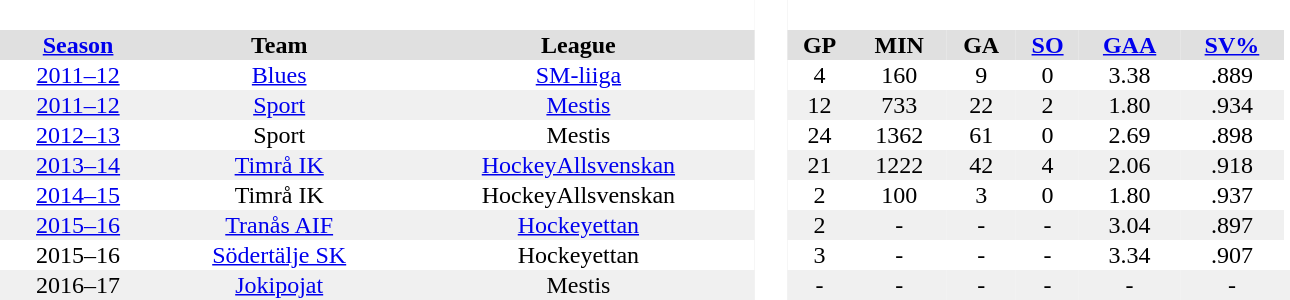<table BORDER="0" CELLPADDING="1" CELLSPACING="0" width="68%" style="text-align:center">
<tr bgcolor="#e0e0e0">
<th colspan="3" bgcolor="#ffffff"> </th>
<th rowspan="99" bgcolor="#ffffff"> </th>
<th rowspan="99" bgcolor="#ffffff"> </th>
</tr>
<tr bgcolor="#e0e0e0" ALIGN="center">
<th><a href='#'>Season</a></th>
<th>Team</th>
<th>League</th>
<th>GP</th>
<th>MIN</th>
<th>GA</th>
<th><a href='#'>SO</a></th>
<th><a href='#'>GAA</a></th>
<th><a href='#'>SV%</a></th>
</tr>
<tr>
<td><a href='#'>2011–12</a></td>
<td><a href='#'>Blues</a></td>
<td><a href='#'>SM-liiga</a></td>
<td>4</td>
<td>160</td>
<td>9</td>
<td>0</td>
<td>3.38</td>
<td>.889</td>
</tr>
<tr bgcolor="#f0f0f0">
<td><a href='#'>2011–12</a></td>
<td><a href='#'>Sport</a></td>
<td><a href='#'>Mestis</a></td>
<td>12</td>
<td>733</td>
<td>22</td>
<td>2</td>
<td>1.80</td>
<td>.934</td>
</tr>
<tr>
<td><a href='#'>2012–13</a></td>
<td>Sport</td>
<td>Mestis</td>
<td>24</td>
<td>1362</td>
<td>61</td>
<td>0</td>
<td>2.69</td>
<td>.898</td>
</tr>
<tr bgcolor="#f0f0f0">
<td><a href='#'>2013–14</a></td>
<td><a href='#'>Timrå IK</a></td>
<td><a href='#'>HockeyAllsvenskan</a></td>
<td>21</td>
<td>1222</td>
<td>42</td>
<td>4</td>
<td>2.06</td>
<td>.918</td>
</tr>
<tr>
<td><a href='#'>2014–15</a></td>
<td>Timrå IK</td>
<td>HockeyAllsvenskan</td>
<td>2</td>
<td>100</td>
<td>3</td>
<td>0</td>
<td>1.80</td>
<td>.937</td>
</tr>
<tr bgcolor="#f0f0f0">
<td><a href='#'>2015–16</a></td>
<td><a href='#'>Tranås AIF</a></td>
<td><a href='#'>Hockeyettan</a></td>
<td>2</td>
<td>-</td>
<td>-</td>
<td>-</td>
<td>3.04</td>
<td>.897</td>
</tr>
<tr>
<td>2015–16</td>
<td><a href='#'>Södertälje SK</a></td>
<td>Hockeyettan</td>
<td>3</td>
<td>-</td>
<td>-</td>
<td>-</td>
<td>3.34</td>
<td>.907</td>
</tr>
<tr bgcolor="#f0f0f0">
<td>2016–17</td>
<td><a href='#'>Jokipojat</a></td>
<td>Mestis</td>
<td>-</td>
<td>-</td>
<td>-</td>
<td>-</td>
<td>-</td>
<td>-</td>
<td></td>
</tr>
</table>
